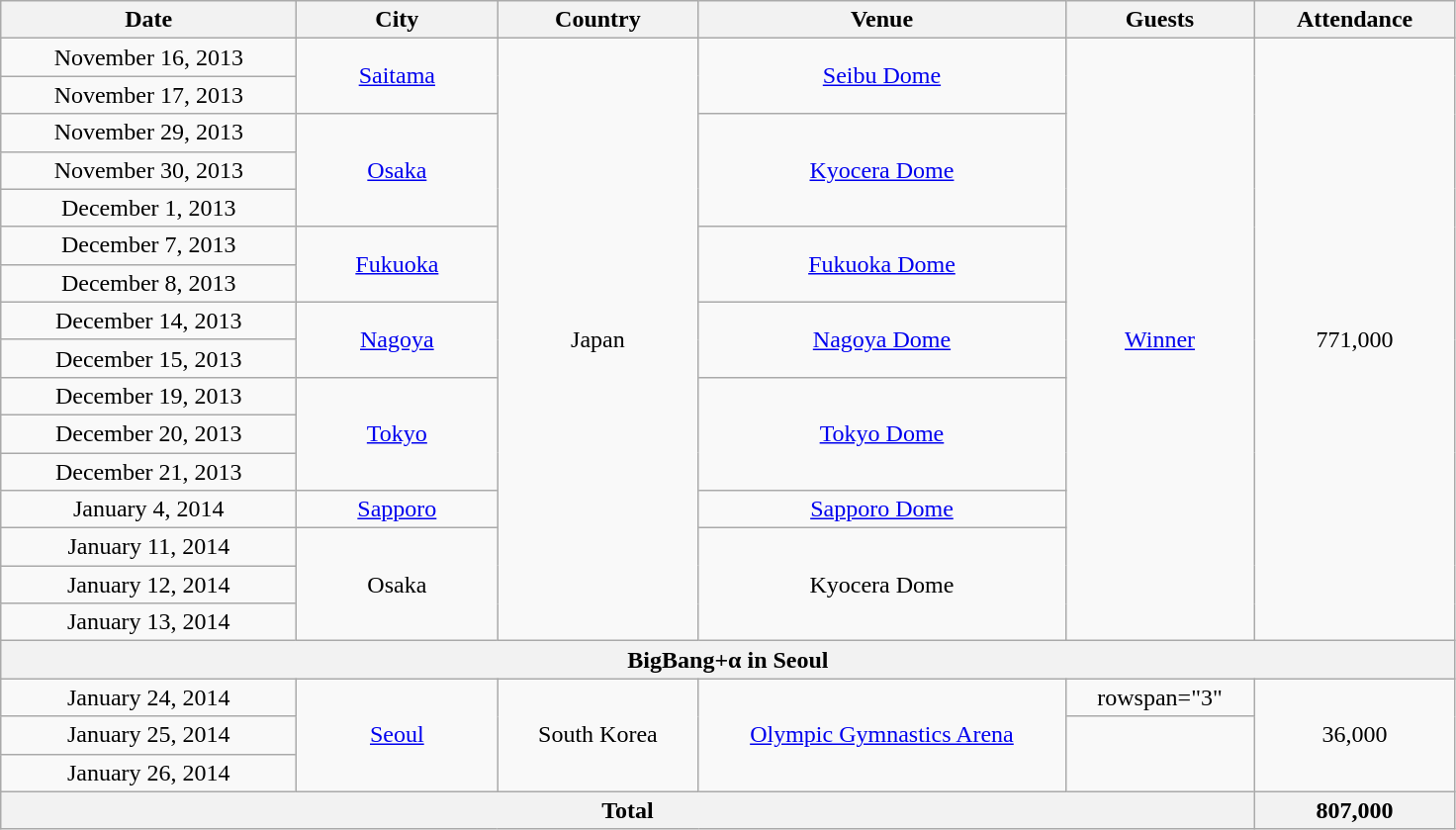<table class="wikitable" style="text-align:center;">
<tr>
<th scope="col" style="width:12em;">Date</th>
<th scope="col" style="width:8em;">City</th>
<th scope="col" style="width:8em;">Country</th>
<th scope="col" style="width:15em;">Venue</th>
<th scope="col" style="width:7.5em;">Guests</th>
<th scope="col" style="width:8em;">Attendance</th>
</tr>
<tr>
<td>November 16, 2013</td>
<td rowspan="2"><a href='#'>Saitama</a></td>
<td rowspan="16">Japan</td>
<td rowspan="2"><a href='#'>Seibu Dome</a></td>
<td rowspan="16"><a href='#'>Winner</a></td>
<td rowspan="16">771,000</td>
</tr>
<tr>
<td>November 17, 2013</td>
</tr>
<tr>
<td>November 29, 2013</td>
<td rowspan="3"><a href='#'>Osaka</a></td>
<td rowspan="3"><a href='#'>Kyocera Dome</a></td>
</tr>
<tr>
<td>November 30, 2013</td>
</tr>
<tr>
<td>December 1, 2013</td>
</tr>
<tr>
<td>December 7, 2013</td>
<td rowspan="2"><a href='#'>Fukuoka</a></td>
<td rowspan="2"><a href='#'>Fukuoka Dome</a></td>
</tr>
<tr>
<td>December 8, 2013</td>
</tr>
<tr>
<td>December 14, 2013</td>
<td rowspan="2"><a href='#'>Nagoya</a></td>
<td rowspan="2"><a href='#'>Nagoya Dome</a></td>
</tr>
<tr>
<td>December 15, 2013</td>
</tr>
<tr>
<td>December 19, 2013</td>
<td rowspan="3"><a href='#'>Tokyo</a></td>
<td rowspan="3"><a href='#'>Tokyo Dome</a></td>
</tr>
<tr>
<td>December 20, 2013</td>
</tr>
<tr>
<td>December 21, 2013</td>
</tr>
<tr>
<td>January 4, 2014</td>
<td rowspan="1"><a href='#'>Sapporo</a></td>
<td rowspan="1"><a href='#'>Sapporo Dome</a></td>
</tr>
<tr>
<td>January 11, 2014</td>
<td rowspan="3">Osaka</td>
<td rowspan="3">Kyocera Dome</td>
</tr>
<tr>
<td>January 12, 2014</td>
</tr>
<tr>
<td>January 13, 2014</td>
</tr>
<tr>
<th colspan="6" style="text-align:center;"><strong>BigBang+α in Seoul</strong> </th>
</tr>
<tr>
<td>January 24, 2014</td>
<td rowspan="3"><a href='#'>Seoul</a></td>
<td rowspan="3">South Korea</td>
<td rowspan="3"><a href='#'>Olympic Gymnastics Arena</a></td>
<td>rowspan="3" </td>
<td rowspan="3">36,000</td>
</tr>
<tr>
<td>January 25, 2014</td>
</tr>
<tr>
<td>January 26, 2014</td>
</tr>
<tr>
<th colspan="5"><strong>Total</strong></th>
<th><strong>807,000</strong></th>
</tr>
</table>
